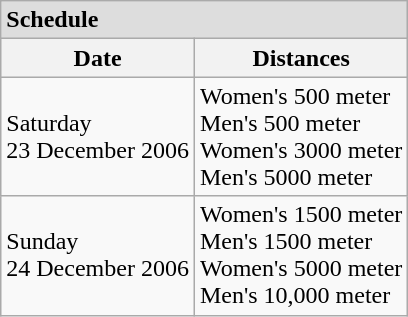<table class="wikitable">
<tr align=left bgcolor=#DDDDDD>
<td colspan=3><strong>Schedule</strong></td>
</tr>
<tr align=left bgcolor=#EEEEEE>
<th>Date</th>
<th>Distances</th>
</tr>
<tr>
<td>Saturday<br>23 December 2006</td>
<td>Women's 500 meter<br>Men's 500 meter<br>Women's 3000 meter<br>Men's 5000 meter</td>
</tr>
<tr>
<td>Sunday<br>24 December 2006</td>
<td>Women's 1500 meter<br>Men's 1500 meter<br>Women's 5000 meter<br>Men's 10,000 meter</td>
</tr>
</table>
